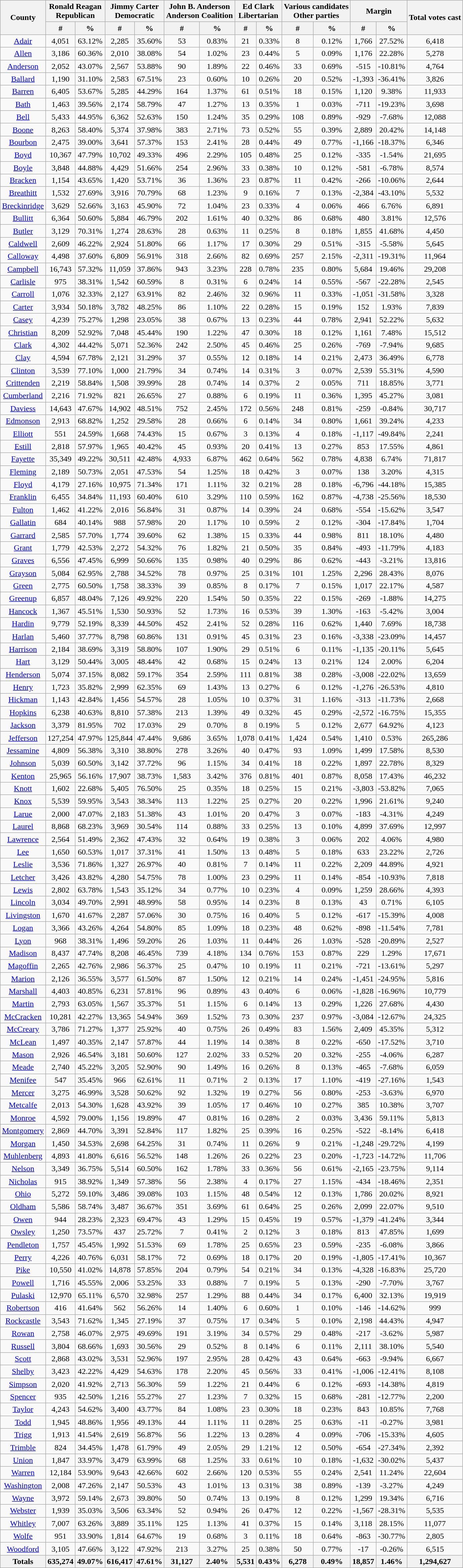<table class="wikitable sortable" style="text-align:center">
<tr>
<th style="text-align:center;" rowspan="2">County</th>
<th style="text-align:center;" colspan="2">Ronald Reagan<br>Republican</th>
<th style="text-align:center;" colspan="2">Jimmy Carter<br>Democratic</th>
<th style="text-align:center;" colspan="2">John B. Anderson<br>Anderson Coalition</th>
<th style="text-align:center;" colspan="2">Ed Clark<br>Libertarian</th>
<th style="text-align:center;" colspan="2">Various candidates<br>Other parties</th>
<th style="text-align:center;" colspan="2">Margin</th>
<th style="text-align:center;" rowspan="2">Total votes cast</th>
</tr>
<tr>
<th data-sort-type="number">#</th>
<th data-sort-type="number">%</th>
<th data-sort-type="number">#</th>
<th data-sort-type="number">%</th>
<th data-sort-type="number">#</th>
<th data-sort-type="number">%</th>
<th data-sort-type="number">#</th>
<th data-sort-type="number">%</th>
<th data-sort-type="number">#</th>
<th data-sort-type="number">%</th>
<th data-sort-type="number">#</th>
<th data-sort-type="number">%</th>
</tr>
<tr style="text-align:center;">
<td><a href='#'>Adair</a></td>
<td>4,051</td>
<td>63.12%</td>
<td>2,285</td>
<td>35.60%</td>
<td>53</td>
<td>0.83%</td>
<td>21</td>
<td>0.33%</td>
<td>8</td>
<td>0.12%</td>
<td>1,766</td>
<td>27.52%</td>
<td>6,418</td>
</tr>
<tr style="text-align:center;">
<td><a href='#'>Allen</a></td>
<td>3,186</td>
<td>60.36%</td>
<td>2,010</td>
<td>38.08%</td>
<td>54</td>
<td>1.02%</td>
<td>23</td>
<td>0.44%</td>
<td>5</td>
<td>0.09%</td>
<td>1,176</td>
<td>22.28%</td>
<td>5,278</td>
</tr>
<tr style="text-align:center;">
<td><a href='#'>Anderson</a></td>
<td>2,052</td>
<td>43.07%</td>
<td>2,567</td>
<td>53.88%</td>
<td>90</td>
<td>1.89%</td>
<td>22</td>
<td>0.46%</td>
<td>33</td>
<td>0.69%</td>
<td>-515</td>
<td>-10.81%</td>
<td>4,764</td>
</tr>
<tr style="text-align:center;">
<td><a href='#'>Ballard</a></td>
<td>1,190</td>
<td>31.10%</td>
<td>2,583</td>
<td>67.51%</td>
<td>23</td>
<td>0.60%</td>
<td>10</td>
<td>0.26%</td>
<td>20</td>
<td>0.52%</td>
<td>-1,393</td>
<td>-36.41%</td>
<td>3,826</td>
</tr>
<tr style="text-align:center;">
<td><a href='#'>Barren</a></td>
<td>6,405</td>
<td>53.67%</td>
<td>5,285</td>
<td>44.29%</td>
<td>164</td>
<td>1.37%</td>
<td>61</td>
<td>0.51%</td>
<td>18</td>
<td>0.15%</td>
<td>1,120</td>
<td>9.38%</td>
<td>11,933</td>
</tr>
<tr style="text-align:center;">
<td><a href='#'>Bath</a></td>
<td>1,463</td>
<td>39.56%</td>
<td>2,174</td>
<td>58.79%</td>
<td>47</td>
<td>1.27%</td>
<td>13</td>
<td>0.35%</td>
<td>1</td>
<td>0.03%</td>
<td>-711</td>
<td>-19.23%</td>
<td>3,698</td>
</tr>
<tr style="text-align:center;">
<td><a href='#'>Bell</a></td>
<td>5,433</td>
<td>44.95%</td>
<td>6,362</td>
<td>52.63%</td>
<td>150</td>
<td>1.24%</td>
<td>35</td>
<td>0.29%</td>
<td>108</td>
<td>0.89%</td>
<td>-929</td>
<td>-7.68%</td>
<td>12,088</td>
</tr>
<tr style="text-align:center;">
<td><a href='#'>Boone</a></td>
<td>8,263</td>
<td>58.40%</td>
<td>5,374</td>
<td>37.98%</td>
<td>383</td>
<td>2.71%</td>
<td>73</td>
<td>0.52%</td>
<td>55</td>
<td>0.39%</td>
<td>2,889</td>
<td>20.42%</td>
<td>14,148</td>
</tr>
<tr style="text-align:center;">
<td><a href='#'>Bourbon</a></td>
<td>2,475</td>
<td>39.00%</td>
<td>3,641</td>
<td>57.37%</td>
<td>153</td>
<td>2.41%</td>
<td>28</td>
<td>0.44%</td>
<td>49</td>
<td>0.77%</td>
<td>-1,166</td>
<td>-18.37%</td>
<td>6,346</td>
</tr>
<tr style="text-align:center;">
<td><a href='#'>Boyd</a></td>
<td>10,367</td>
<td>47.79%</td>
<td>10,702</td>
<td>49.33%</td>
<td>496</td>
<td>2.29%</td>
<td>105</td>
<td>0.48%</td>
<td>25</td>
<td>0.12%</td>
<td>-335</td>
<td>-1.54%</td>
<td>21,695</td>
</tr>
<tr style="text-align:center;">
<td><a href='#'>Boyle</a></td>
<td>3,848</td>
<td>44.88%</td>
<td>4,429</td>
<td>51.66%</td>
<td>254</td>
<td>2.96%</td>
<td>33</td>
<td>0.38%</td>
<td>10</td>
<td>0.12%</td>
<td>-581</td>
<td>-6.78%</td>
<td>8,574</td>
</tr>
<tr style="text-align:center;">
<td><a href='#'>Bracken</a></td>
<td>1,154</td>
<td>43.65%</td>
<td>1,420</td>
<td>53.71%</td>
<td>36</td>
<td>1.36%</td>
<td>23</td>
<td>0.87%</td>
<td>11</td>
<td>0.42%</td>
<td>-266</td>
<td>-10.06%</td>
<td>2,644</td>
</tr>
<tr style="text-align:center;">
<td><a href='#'>Breathitt</a></td>
<td>1,532</td>
<td>27.69%</td>
<td>3,916</td>
<td>70.79%</td>
<td>68</td>
<td>1.23%</td>
<td>9</td>
<td>0.16%</td>
<td>7</td>
<td>0.13%</td>
<td>-2,384</td>
<td>-43.10%</td>
<td>5,532</td>
</tr>
<tr style="text-align:center;">
<td><a href='#'>Breckinridge</a></td>
<td>3,629</td>
<td>52.66%</td>
<td>3,163</td>
<td>45.90%</td>
<td>72</td>
<td>1.04%</td>
<td>23</td>
<td>0.33%</td>
<td>4</td>
<td>0.06%</td>
<td>466</td>
<td>6.76%</td>
<td>6,891</td>
</tr>
<tr style="text-align:center;">
<td><a href='#'>Bullitt</a></td>
<td>6,364</td>
<td>50.60%</td>
<td>5,884</td>
<td>46.79%</td>
<td>202</td>
<td>1.61%</td>
<td>40</td>
<td>0.32%</td>
<td>86</td>
<td>0.68%</td>
<td>480</td>
<td>3.81%</td>
<td>12,576</td>
</tr>
<tr style="text-align:center;">
<td><a href='#'>Butler</a></td>
<td>3,129</td>
<td>70.31%</td>
<td>1,274</td>
<td>28.63%</td>
<td>28</td>
<td>0.63%</td>
<td>11</td>
<td>0.25%</td>
<td>8</td>
<td>0.18%</td>
<td>1,855</td>
<td>41.68%</td>
<td>4,450</td>
</tr>
<tr style="text-align:center;">
<td><a href='#'>Caldwell</a></td>
<td>2,609</td>
<td>46.22%</td>
<td>2,924</td>
<td>51.80%</td>
<td>66</td>
<td>1.17%</td>
<td>17</td>
<td>0.30%</td>
<td>29</td>
<td>0.51%</td>
<td>-315</td>
<td>-5.58%</td>
<td>5,645</td>
</tr>
<tr style="text-align:center;">
<td><a href='#'>Calloway</a></td>
<td>4,498</td>
<td>37.60%</td>
<td>6,809</td>
<td>56.91%</td>
<td>318</td>
<td>2.66%</td>
<td>82</td>
<td>0.69%</td>
<td>257</td>
<td>2.15%</td>
<td>-2,311</td>
<td>-19.31%</td>
<td>11,964</td>
</tr>
<tr style="text-align:center;">
<td><a href='#'>Campbell</a></td>
<td>16,743</td>
<td>57.32%</td>
<td>11,059</td>
<td>37.86%</td>
<td>943</td>
<td>3.23%</td>
<td>228</td>
<td>0.78%</td>
<td>235</td>
<td>0.80%</td>
<td>5,684</td>
<td>19.46%</td>
<td>29,208</td>
</tr>
<tr style="text-align:center;">
<td><a href='#'>Carlisle</a></td>
<td>975</td>
<td>38.31%</td>
<td>1,542</td>
<td>60.59%</td>
<td>8</td>
<td>0.31%</td>
<td>6</td>
<td>0.24%</td>
<td>14</td>
<td>0.55%</td>
<td>-567</td>
<td>-22.28%</td>
<td>2,545</td>
</tr>
<tr style="text-align:center;">
<td><a href='#'>Carroll</a></td>
<td>1,076</td>
<td>32.33%</td>
<td>2,127</td>
<td>63.91%</td>
<td>82</td>
<td>2.46%</td>
<td>32</td>
<td>0.96%</td>
<td>11</td>
<td>0.33%</td>
<td>-1,051</td>
<td>-31.58%</td>
<td>3,328</td>
</tr>
<tr style="text-align:center;">
<td><a href='#'>Carter</a></td>
<td>3,934</td>
<td>50.18%</td>
<td>3,782</td>
<td>48.25%</td>
<td>86</td>
<td>1.10%</td>
<td>22</td>
<td>0.28%</td>
<td>15</td>
<td>0.19%</td>
<td>152</td>
<td>1.93%</td>
<td>7,839</td>
</tr>
<tr style="text-align:center;">
<td><a href='#'>Casey</a></td>
<td>4,239</td>
<td>75.27%</td>
<td>1,298</td>
<td>23.05%</td>
<td>38</td>
<td>0.67%</td>
<td>13</td>
<td>0.23%</td>
<td>44</td>
<td>0.78%</td>
<td>2,941</td>
<td>52.22%</td>
<td>5,632</td>
</tr>
<tr style="text-align:center;">
<td><a href='#'>Christian</a></td>
<td>8,209</td>
<td>52.92%</td>
<td>7,048</td>
<td>45.44%</td>
<td>190</td>
<td>1.22%</td>
<td>47</td>
<td>0.30%</td>
<td>18</td>
<td>0.12%</td>
<td>1,161</td>
<td>7.48%</td>
<td>15,512</td>
</tr>
<tr style="text-align:center;">
<td><a href='#'>Clark</a></td>
<td>4,302</td>
<td>44.42%</td>
<td>5,071</td>
<td>52.36%</td>
<td>242</td>
<td>2.50%</td>
<td>45</td>
<td>0.46%</td>
<td>25</td>
<td>0.26%</td>
<td>-769</td>
<td>-7.94%</td>
<td>9,685</td>
</tr>
<tr style="text-align:center;">
<td><a href='#'>Clay</a></td>
<td>4,594</td>
<td>67.78%</td>
<td>2,121</td>
<td>31.29%</td>
<td>37</td>
<td>0.55%</td>
<td>12</td>
<td>0.18%</td>
<td>14</td>
<td>0.21%</td>
<td>2,473</td>
<td>36.49%</td>
<td>6,778</td>
</tr>
<tr style="text-align:center;">
<td><a href='#'>Clinton</a></td>
<td>3,539</td>
<td>77.10%</td>
<td>1,000</td>
<td>21.79%</td>
<td>34</td>
<td>0.74%</td>
<td>14</td>
<td>0.31%</td>
<td>3</td>
<td>0.07%</td>
<td>2,539</td>
<td>55.31%</td>
<td>4,590</td>
</tr>
<tr style="text-align:center;">
<td><a href='#'>Crittenden</a></td>
<td>2,219</td>
<td>58.84%</td>
<td>1,508</td>
<td>39.99%</td>
<td>28</td>
<td>0.74%</td>
<td>14</td>
<td>0.37%</td>
<td>2</td>
<td>0.05%</td>
<td>711</td>
<td>18.85%</td>
<td>3,771</td>
</tr>
<tr style="text-align:center;">
<td><a href='#'>Cumberland</a></td>
<td>2,216</td>
<td>71.92%</td>
<td>821</td>
<td>26.65%</td>
<td>27</td>
<td>0.88%</td>
<td>6</td>
<td>0.19%</td>
<td>11</td>
<td>0.36%</td>
<td>1,395</td>
<td>45.27%</td>
<td>3,081</td>
</tr>
<tr style="text-align:center;">
<td><a href='#'>Daviess</a></td>
<td>14,643</td>
<td>47.67%</td>
<td>14,902</td>
<td>48.51%</td>
<td>752</td>
<td>2.45%</td>
<td>172</td>
<td>0.56%</td>
<td>248</td>
<td>0.81%</td>
<td>-259</td>
<td>-0.84%</td>
<td>30,717</td>
</tr>
<tr style="text-align:center;">
<td><a href='#'>Edmonson</a></td>
<td>2,913</td>
<td>68.82%</td>
<td>1,252</td>
<td>29.58%</td>
<td>28</td>
<td>0.66%</td>
<td>6</td>
<td>0.14%</td>
<td>34</td>
<td>0.80%</td>
<td>1,661</td>
<td>39.24%</td>
<td>4,233</td>
</tr>
<tr style="text-align:center;">
<td><a href='#'>Elliott</a></td>
<td>551</td>
<td>24.59%</td>
<td>1,668</td>
<td>74.43%</td>
<td>15</td>
<td>0.67%</td>
<td>3</td>
<td>0.13%</td>
<td>4</td>
<td>0.18%</td>
<td>-1,117</td>
<td>-49.84%</td>
<td>2,241</td>
</tr>
<tr style="text-align:center;">
<td><a href='#'>Estill</a></td>
<td>2,818</td>
<td>57.97%</td>
<td>1,965</td>
<td>40.42%</td>
<td>45</td>
<td>0.93%</td>
<td>20</td>
<td>0.41%</td>
<td>13</td>
<td>0.27%</td>
<td>853</td>
<td>17.55%</td>
<td>4,861</td>
</tr>
<tr style="text-align:center;">
<td><a href='#'>Fayette</a></td>
<td>35,349</td>
<td>49.22%</td>
<td>30,511</td>
<td>42.48%</td>
<td>4,933</td>
<td>6.87%</td>
<td>462</td>
<td>0.64%</td>
<td>562</td>
<td>0.78%</td>
<td>4,838</td>
<td>6.74%</td>
<td>71,817</td>
</tr>
<tr style="text-align:center;">
<td><a href='#'>Fleming</a></td>
<td>2,189</td>
<td>50.73%</td>
<td>2,051</td>
<td>47.53%</td>
<td>54</td>
<td>1.25%</td>
<td>18</td>
<td>0.42%</td>
<td>3</td>
<td>0.07%</td>
<td>138</td>
<td>3.20%</td>
<td>4,315</td>
</tr>
<tr style="text-align:center;">
<td><a href='#'>Floyd</a></td>
<td>4,179</td>
<td>27.16%</td>
<td>10,975</td>
<td>71.34%</td>
<td>171</td>
<td>1.11%</td>
<td>32</td>
<td>0.21%</td>
<td>28</td>
<td>0.18%</td>
<td>-6,796</td>
<td>-44.18%</td>
<td>15,385</td>
</tr>
<tr style="text-align:center;">
<td><a href='#'>Franklin</a></td>
<td>6,455</td>
<td>34.84%</td>
<td>11,193</td>
<td>60.40%</td>
<td>610</td>
<td>3.29%</td>
<td>110</td>
<td>0.59%</td>
<td>162</td>
<td>0.87%</td>
<td>-4,738</td>
<td>-25.56%</td>
<td>18,530</td>
</tr>
<tr style="text-align:center;">
<td><a href='#'>Fulton</a></td>
<td>1,462</td>
<td>41.22%</td>
<td>2,016</td>
<td>56.84%</td>
<td>31</td>
<td>0.87%</td>
<td>14</td>
<td>0.39%</td>
<td>24</td>
<td>0.68%</td>
<td>-554</td>
<td>-15.62%</td>
<td>3,547</td>
</tr>
<tr style="text-align:center;">
<td><a href='#'>Gallatin</a></td>
<td>684</td>
<td>40.14%</td>
<td>988</td>
<td>57.98%</td>
<td>20</td>
<td>1.17%</td>
<td>10</td>
<td>0.59%</td>
<td>2</td>
<td>0.12%</td>
<td>-304</td>
<td>-17.84%</td>
<td>1,704</td>
</tr>
<tr style="text-align:center;">
<td><a href='#'>Garrard</a></td>
<td>2,585</td>
<td>57.70%</td>
<td>1,774</td>
<td>39.60%</td>
<td>62</td>
<td>1.38%</td>
<td>15</td>
<td>0.33%</td>
<td>44</td>
<td>0.98%</td>
<td>811</td>
<td>18.10%</td>
<td>4,480</td>
</tr>
<tr style="text-align:center;">
<td><a href='#'>Grant</a></td>
<td>1,779</td>
<td>42.53%</td>
<td>2,272</td>
<td>54.32%</td>
<td>76</td>
<td>1.82%</td>
<td>21</td>
<td>0.50%</td>
<td>35</td>
<td>0.84%</td>
<td>-493</td>
<td>-11.79%</td>
<td>4,183</td>
</tr>
<tr style="text-align:center;">
<td><a href='#'>Graves</a></td>
<td>6,556</td>
<td>47.45%</td>
<td>6,999</td>
<td>50.66%</td>
<td>135</td>
<td>0.98%</td>
<td>40</td>
<td>0.29%</td>
<td>86</td>
<td>0.62%</td>
<td>-443</td>
<td>-3.21%</td>
<td>13,816</td>
</tr>
<tr style="text-align:center;">
<td><a href='#'>Grayson</a></td>
<td>5,084</td>
<td>62.95%</td>
<td>2,788</td>
<td>34.52%</td>
<td>78</td>
<td>0.97%</td>
<td>25</td>
<td>0.31%</td>
<td>101</td>
<td>1.25%</td>
<td>2,296</td>
<td>28.43%</td>
<td>8,076</td>
</tr>
<tr style="text-align:center;">
<td><a href='#'>Green</a></td>
<td>2,775</td>
<td>60.50%</td>
<td>1,758</td>
<td>38.33%</td>
<td>39</td>
<td>0.85%</td>
<td>8</td>
<td>0.17%</td>
<td>7</td>
<td>0.15%</td>
<td>1,017</td>
<td>22.17%</td>
<td>4,587</td>
</tr>
<tr style="text-align:center;">
<td><a href='#'>Greenup</a></td>
<td>6,857</td>
<td>48.04%</td>
<td>7,126</td>
<td>49.92%</td>
<td>220</td>
<td>1.54%</td>
<td>50</td>
<td>0.35%</td>
<td>22</td>
<td>0.15%</td>
<td>-269</td>
<td>-1.88%</td>
<td>14,275</td>
</tr>
<tr style="text-align:center;">
<td><a href='#'>Hancock</a></td>
<td>1,367</td>
<td>45.51%</td>
<td>1,530</td>
<td>50.93%</td>
<td>52</td>
<td>1.73%</td>
<td>16</td>
<td>0.53%</td>
<td>39</td>
<td>1.30%</td>
<td>-163</td>
<td>-5.42%</td>
<td>3,004</td>
</tr>
<tr style="text-align:center;">
<td><a href='#'>Hardin</a></td>
<td>9,779</td>
<td>52.19%</td>
<td>8,339</td>
<td>44.50%</td>
<td>452</td>
<td>2.41%</td>
<td>52</td>
<td>0.28%</td>
<td>116</td>
<td>0.62%</td>
<td>1,440</td>
<td>7.69%</td>
<td>18,738</td>
</tr>
<tr style="text-align:center;">
<td><a href='#'>Harlan</a></td>
<td>5,460</td>
<td>37.77%</td>
<td>8,798</td>
<td>60.86%</td>
<td>131</td>
<td>0.91%</td>
<td>45</td>
<td>0.31%</td>
<td>23</td>
<td>0.16%</td>
<td>-3,338</td>
<td>-23.09%</td>
<td>14,457</td>
</tr>
<tr style="text-align:center;">
<td><a href='#'>Harrison</a></td>
<td>2,184</td>
<td>38.69%</td>
<td>3,319</td>
<td>58.80%</td>
<td>107</td>
<td>1.90%</td>
<td>29</td>
<td>0.51%</td>
<td>6</td>
<td>0.11%</td>
<td>-1,135</td>
<td>-20.11%</td>
<td>5,645</td>
</tr>
<tr style="text-align:center;">
<td><a href='#'>Hart</a></td>
<td>3,129</td>
<td>50.44%</td>
<td>3,005</td>
<td>48.44%</td>
<td>42</td>
<td>0.68%</td>
<td>15</td>
<td>0.24%</td>
<td>13</td>
<td>0.21%</td>
<td>124</td>
<td>2.00%</td>
<td>6,204</td>
</tr>
<tr style="text-align:center;">
<td><a href='#'>Henderson</a></td>
<td>5,074</td>
<td>37.15%</td>
<td>8,082</td>
<td>59.17%</td>
<td>354</td>
<td>2.59%</td>
<td>111</td>
<td>0.81%</td>
<td>38</td>
<td>0.28%</td>
<td>-3,008</td>
<td>-22.02%</td>
<td>13,659</td>
</tr>
<tr style="text-align:center;">
<td><a href='#'>Henry</a></td>
<td>1,723</td>
<td>35.82%</td>
<td>2,999</td>
<td>62.35%</td>
<td>69</td>
<td>1.43%</td>
<td>13</td>
<td>0.27%</td>
<td>6</td>
<td>0.12%</td>
<td>-1,276</td>
<td>-26.53%</td>
<td>4,810</td>
</tr>
<tr style="text-align:center;">
<td><a href='#'>Hickman</a></td>
<td>1,143</td>
<td>42.84%</td>
<td>1,456</td>
<td>54.57%</td>
<td>28</td>
<td>1.05%</td>
<td>10</td>
<td>0.37%</td>
<td>31</td>
<td>1.16%</td>
<td>-313</td>
<td>-11.73%</td>
<td>2,668</td>
</tr>
<tr style="text-align:center;">
<td><a href='#'>Hopkins</a></td>
<td>6,238</td>
<td>40.63%</td>
<td>8,810</td>
<td>57.38%</td>
<td>213</td>
<td>1.39%</td>
<td>49</td>
<td>0.32%</td>
<td>45</td>
<td>0.29%</td>
<td>-2,572</td>
<td>-16.75%</td>
<td>15,355</td>
</tr>
<tr style="text-align:center;">
<td><a href='#'>Jackson</a></td>
<td>3,379</td>
<td>81.95%</td>
<td>702</td>
<td>17.03%</td>
<td>29</td>
<td>0.70%</td>
<td>8</td>
<td>0.19%</td>
<td>5</td>
<td>0.12%</td>
<td>2,677</td>
<td>64.92%</td>
<td>4,123</td>
</tr>
<tr style="text-align:center;">
<td><a href='#'>Jefferson</a></td>
<td>127,254</td>
<td>47.97%</td>
<td>125,844</td>
<td>47.44%</td>
<td>9,686</td>
<td>3.65%</td>
<td>1,078</td>
<td>0.41%</td>
<td>1,424</td>
<td>0.54%</td>
<td>1,410</td>
<td>0.53%</td>
<td>265,286</td>
</tr>
<tr style="text-align:center;">
<td><a href='#'>Jessamine</a></td>
<td>4,809</td>
<td>56.38%</td>
<td>3,310</td>
<td>38.80%</td>
<td>278</td>
<td>3.26%</td>
<td>40</td>
<td>0.47%</td>
<td>93</td>
<td>1.09%</td>
<td>1,499</td>
<td>17.58%</td>
<td>8,530</td>
</tr>
<tr style="text-align:center;">
<td><a href='#'>Johnson</a></td>
<td>5,039</td>
<td>60.50%</td>
<td>3,142</td>
<td>37.72%</td>
<td>96</td>
<td>1.15%</td>
<td>34</td>
<td>0.41%</td>
<td>18</td>
<td>0.22%</td>
<td>1,897</td>
<td>22.78%</td>
<td>8,329</td>
</tr>
<tr style="text-align:center;">
<td><a href='#'>Kenton</a></td>
<td>25,965</td>
<td>56.16%</td>
<td>17,907</td>
<td>38.73%</td>
<td>1,583</td>
<td>3.42%</td>
<td>376</td>
<td>0.81%</td>
<td>401</td>
<td>0.87%</td>
<td>8,058</td>
<td>17.43%</td>
<td>46,232</td>
</tr>
<tr style="text-align:center;">
<td><a href='#'>Knott</a></td>
<td>1,602</td>
<td>22.68%</td>
<td>5,405</td>
<td>76.50%</td>
<td>25</td>
<td>0.35%</td>
<td>18</td>
<td>0.25%</td>
<td>15</td>
<td>0.21%</td>
<td>-3,803</td>
<td>-53.82%</td>
<td>7,065</td>
</tr>
<tr style="text-align:center;">
<td><a href='#'>Knox</a></td>
<td>5,539</td>
<td>59.95%</td>
<td>3,543</td>
<td>38.34%</td>
<td>113</td>
<td>1.22%</td>
<td>25</td>
<td>0.27%</td>
<td>20</td>
<td>0.22%</td>
<td>1,996</td>
<td>21.61%</td>
<td>9,240</td>
</tr>
<tr style="text-align:center;">
<td><a href='#'>Larue</a></td>
<td>2,000</td>
<td>47.07%</td>
<td>2,183</td>
<td>51.38%</td>
<td>43</td>
<td>1.01%</td>
<td>20</td>
<td>0.47%</td>
<td>3</td>
<td>0.07%</td>
<td>-183</td>
<td>-4.31%</td>
<td>4,249</td>
</tr>
<tr style="text-align:center;">
<td><a href='#'>Laurel</a></td>
<td>8,868</td>
<td>68.23%</td>
<td>3,969</td>
<td>30.54%</td>
<td>114</td>
<td>0.88%</td>
<td>33</td>
<td>0.25%</td>
<td>13</td>
<td>0.10%</td>
<td>4,899</td>
<td>37.69%</td>
<td>12,997</td>
</tr>
<tr style="text-align:center;">
<td><a href='#'>Lawrence</a></td>
<td>2,564</td>
<td>51.49%</td>
<td>2,362</td>
<td>47.43%</td>
<td>32</td>
<td>0.64%</td>
<td>19</td>
<td>0.38%</td>
<td>3</td>
<td>0.06%</td>
<td>202</td>
<td>4.06%</td>
<td>4,980</td>
</tr>
<tr style="text-align:center;">
<td><a href='#'>Lee</a></td>
<td>1,650</td>
<td>60.53%</td>
<td>1,017</td>
<td>37.31%</td>
<td>41</td>
<td>1.50%</td>
<td>13</td>
<td>0.48%</td>
<td>5</td>
<td>0.18%</td>
<td>633</td>
<td>23.22%</td>
<td>2,726</td>
</tr>
<tr style="text-align:center;">
<td><a href='#'>Leslie</a></td>
<td>3,536</td>
<td>71.86%</td>
<td>1,327</td>
<td>26.97%</td>
<td>40</td>
<td>0.81%</td>
<td>7</td>
<td>0.14%</td>
<td>11</td>
<td>0.22%</td>
<td>2,209</td>
<td>44.89%</td>
<td>4,921</td>
</tr>
<tr style="text-align:center;">
<td><a href='#'>Letcher</a></td>
<td>3,426</td>
<td>43.82%</td>
<td>4,280</td>
<td>54.75%</td>
<td>78</td>
<td>1.00%</td>
<td>23</td>
<td>0.29%</td>
<td>11</td>
<td>0.14%</td>
<td>-854</td>
<td>-10.93%</td>
<td>7,818</td>
</tr>
<tr style="text-align:center;">
<td><a href='#'>Lewis</a></td>
<td>2,802</td>
<td>63.78%</td>
<td>1,543</td>
<td>35.12%</td>
<td>34</td>
<td>0.77%</td>
<td>10</td>
<td>0.23%</td>
<td>4</td>
<td>0.09%</td>
<td>1,259</td>
<td>28.66%</td>
<td>4,393</td>
</tr>
<tr style="text-align:center;">
<td><a href='#'>Lincoln</a></td>
<td>3,034</td>
<td>49.70%</td>
<td>2,991</td>
<td>48.99%</td>
<td>58</td>
<td>0.95%</td>
<td>14</td>
<td>0.23%</td>
<td>8</td>
<td>0.13%</td>
<td>43</td>
<td>0.71%</td>
<td>6,105</td>
</tr>
<tr style="text-align:center;">
<td><a href='#'>Livingston</a></td>
<td>1,670</td>
<td>41.67%</td>
<td>2,287</td>
<td>57.06%</td>
<td>30</td>
<td>0.75%</td>
<td>16</td>
<td>0.40%</td>
<td>5</td>
<td>0.12%</td>
<td>-617</td>
<td>-15.39%</td>
<td>4,008</td>
</tr>
<tr style="text-align:center;">
<td><a href='#'>Logan</a></td>
<td>3,366</td>
<td>43.26%</td>
<td>4,264</td>
<td>54.80%</td>
<td>85</td>
<td>1.09%</td>
<td>18</td>
<td>0.23%</td>
<td>48</td>
<td>0.62%</td>
<td>-898</td>
<td>-11.54%</td>
<td>7,781</td>
</tr>
<tr style="text-align:center;">
<td><a href='#'>Lyon</a></td>
<td>968</td>
<td>38.31%</td>
<td>1,496</td>
<td>59.20%</td>
<td>26</td>
<td>1.03%</td>
<td>11</td>
<td>0.44%</td>
<td>26</td>
<td>1.03%</td>
<td>-528</td>
<td>-20.89%</td>
<td>2,527</td>
</tr>
<tr style="text-align:center;">
<td><a href='#'>Madison</a></td>
<td>8,437</td>
<td>47.74%</td>
<td>8,208</td>
<td>46.45%</td>
<td>739</td>
<td>4.18%</td>
<td>134</td>
<td>0.76%</td>
<td>153</td>
<td>0.87%</td>
<td>229</td>
<td>1.29%</td>
<td>17,671</td>
</tr>
<tr style="text-align:center;">
<td><a href='#'>Magoffin</a></td>
<td>2,265</td>
<td>42.76%</td>
<td>2,986</td>
<td>56.37%</td>
<td>25</td>
<td>0.47%</td>
<td>10</td>
<td>0.19%</td>
<td>11</td>
<td>0.21%</td>
<td>-721</td>
<td>-13.61%</td>
<td>5,297</td>
</tr>
<tr style="text-align:center;">
<td><a href='#'>Marion</a></td>
<td>2,126</td>
<td>36.55%</td>
<td>3,577</td>
<td>61.50%</td>
<td>87</td>
<td>1.50%</td>
<td>12</td>
<td>0.21%</td>
<td>14</td>
<td>0.24%</td>
<td>-1,451</td>
<td>-24.95%</td>
<td>5,816</td>
</tr>
<tr style="text-align:center;">
<td><a href='#'>Marshall</a></td>
<td>4,403</td>
<td>40.85%</td>
<td>6,231</td>
<td>57.81%</td>
<td>96</td>
<td>0.89%</td>
<td>43</td>
<td>0.40%</td>
<td>6</td>
<td>0.06%</td>
<td>-1,828</td>
<td>-16.96%</td>
<td>10,779</td>
</tr>
<tr style="text-align:center;">
<td><a href='#'>Martin</a></td>
<td>2,793</td>
<td>63.05%</td>
<td>1,567</td>
<td>35.37%</td>
<td>51</td>
<td>1.15%</td>
<td>6</td>
<td>0.14%</td>
<td>13</td>
<td>0.29%</td>
<td>1,226</td>
<td>27.68%</td>
<td>4,430</td>
</tr>
<tr style="text-align:center;">
<td><a href='#'>McCracken</a></td>
<td>10,281</td>
<td>42.27%</td>
<td>13,365</td>
<td>54.94%</td>
<td>369</td>
<td>1.52%</td>
<td>73</td>
<td>0.30%</td>
<td>237</td>
<td>0.97%</td>
<td>-3,084</td>
<td>-12.67%</td>
<td>24,325</td>
</tr>
<tr style="text-align:center;">
<td><a href='#'>McCreary</a></td>
<td>3,786</td>
<td>71.27%</td>
<td>1,377</td>
<td>25.92%</td>
<td>40</td>
<td>0.75%</td>
<td>26</td>
<td>0.49%</td>
<td>83</td>
<td>1.56%</td>
<td>2,409</td>
<td>45.35%</td>
<td>5,312</td>
</tr>
<tr style="text-align:center;">
<td><a href='#'>McLean</a></td>
<td>1,497</td>
<td>40.35%</td>
<td>2,147</td>
<td>57.87%</td>
<td>44</td>
<td>1.19%</td>
<td>14</td>
<td>0.38%</td>
<td>8</td>
<td>0.22%</td>
<td>-650</td>
<td>-17.52%</td>
<td>3,710</td>
</tr>
<tr style="text-align:center;">
<td><a href='#'>Mason</a></td>
<td>2,926</td>
<td>46.54%</td>
<td>3,181</td>
<td>50.60%</td>
<td>127</td>
<td>2.02%</td>
<td>33</td>
<td>0.52%</td>
<td>20</td>
<td>0.32%</td>
<td>-255</td>
<td>-4.06%</td>
<td>6,287</td>
</tr>
<tr style="text-align:center;">
<td><a href='#'>Meade</a></td>
<td>2,740</td>
<td>45.22%</td>
<td>3,205</td>
<td>52.90%</td>
<td>90</td>
<td>1.49%</td>
<td>16</td>
<td>0.26%</td>
<td>8</td>
<td>0.13%</td>
<td>-465</td>
<td>-7.68%</td>
<td>6,059</td>
</tr>
<tr style="text-align:center;">
<td><a href='#'>Menifee</a></td>
<td>547</td>
<td>35.45%</td>
<td>966</td>
<td>62.61%</td>
<td>11</td>
<td>0.71%</td>
<td>2</td>
<td>0.13%</td>
<td>17</td>
<td>1.10%</td>
<td>-419</td>
<td>-27.16%</td>
<td>1,543</td>
</tr>
<tr style="text-align:center;">
<td><a href='#'>Mercer</a></td>
<td>3,275</td>
<td>46.99%</td>
<td>3,528</td>
<td>50.62%</td>
<td>92</td>
<td>1.32%</td>
<td>19</td>
<td>0.27%</td>
<td>56</td>
<td>0.80%</td>
<td>-253</td>
<td>-3.63%</td>
<td>6,970</td>
</tr>
<tr style="text-align:center;">
<td><a href='#'>Metcalfe</a></td>
<td>2,013</td>
<td>54.30%</td>
<td>1,628</td>
<td>43.92%</td>
<td>39</td>
<td>1.05%</td>
<td>17</td>
<td>0.46%</td>
<td>10</td>
<td>0.27%</td>
<td>385</td>
<td>10.38%</td>
<td>3,707</td>
</tr>
<tr style="text-align:center;">
<td><a href='#'>Monroe</a></td>
<td>4,592</td>
<td>79.00%</td>
<td>1,156</td>
<td>19.89%</td>
<td>47</td>
<td>0.81%</td>
<td>16</td>
<td>0.28%</td>
<td>2</td>
<td>0.03%</td>
<td>3,436</td>
<td>59.11%</td>
<td>5,813</td>
</tr>
<tr style="text-align:center;">
<td><a href='#'>Montgomery</a></td>
<td>2,869</td>
<td>44.70%</td>
<td>3,391</td>
<td>52.84%</td>
<td>117</td>
<td>1.82%</td>
<td>25</td>
<td>0.39%</td>
<td>16</td>
<td>0.25%</td>
<td>-522</td>
<td>-8.14%</td>
<td>6,418</td>
</tr>
<tr style="text-align:center;">
<td><a href='#'>Morgan</a></td>
<td>1,450</td>
<td>34.53%</td>
<td>2,698</td>
<td>64.25%</td>
<td>31</td>
<td>0.74%</td>
<td>11</td>
<td>0.26%</td>
<td>9</td>
<td>0.21%</td>
<td>-1,248</td>
<td>-29.72%</td>
<td>4,199</td>
</tr>
<tr style="text-align:center;">
<td><a href='#'>Muhlenberg</a></td>
<td>4,893</td>
<td>41.80%</td>
<td>6,616</td>
<td>56.52%</td>
<td>148</td>
<td>1.26%</td>
<td>26</td>
<td>0.22%</td>
<td>23</td>
<td>0.20%</td>
<td>-1,723</td>
<td>-14.72%</td>
<td>11,706</td>
</tr>
<tr style="text-align:center;">
<td><a href='#'>Nelson</a></td>
<td>3,349</td>
<td>36.75%</td>
<td>5,514</td>
<td>60.50%</td>
<td>162</td>
<td>1.78%</td>
<td>33</td>
<td>0.36%</td>
<td>56</td>
<td>0.61%</td>
<td>-2,165</td>
<td>-23.75%</td>
<td>9,114</td>
</tr>
<tr style="text-align:center;">
<td><a href='#'>Nicholas</a></td>
<td>915</td>
<td>38.92%</td>
<td>1,349</td>
<td>57.38%</td>
<td>56</td>
<td>2.38%</td>
<td>4</td>
<td>0.17%</td>
<td>27</td>
<td>1.15%</td>
<td>-434</td>
<td>-18.46%</td>
<td>2,351</td>
</tr>
<tr style="text-align:center;">
<td><a href='#'>Ohio</a></td>
<td>5,272</td>
<td>59.10%</td>
<td>3,486</td>
<td>39.08%</td>
<td>103</td>
<td>1.15%</td>
<td>48</td>
<td>0.54%</td>
<td>12</td>
<td>0.13%</td>
<td>1,786</td>
<td>20.02%</td>
<td>8,921</td>
</tr>
<tr style="text-align:center;">
<td><a href='#'>Oldham</a></td>
<td>5,586</td>
<td>58.74%</td>
<td>3,487</td>
<td>36.67%</td>
<td>351</td>
<td>3.69%</td>
<td>61</td>
<td>0.64%</td>
<td>25</td>
<td>0.26%</td>
<td>2,099</td>
<td>22.07%</td>
<td>9,510</td>
</tr>
<tr style="text-align:center;">
<td><a href='#'>Owen</a></td>
<td>944</td>
<td>28.23%</td>
<td>2,323</td>
<td>69.47%</td>
<td>43</td>
<td>1.29%</td>
<td>15</td>
<td>0.45%</td>
<td>19</td>
<td>0.57%</td>
<td>-1,379</td>
<td>-41.24%</td>
<td>3,344</td>
</tr>
<tr style="text-align:center;">
<td><a href='#'>Owsley</a></td>
<td>1,250</td>
<td>73.57%</td>
<td>437</td>
<td>25.72%</td>
<td>7</td>
<td>0.41%</td>
<td>2</td>
<td>0.12%</td>
<td>3</td>
<td>0.18%</td>
<td>813</td>
<td>47.85%</td>
<td>1,699</td>
</tr>
<tr style="text-align:center;">
<td><a href='#'>Pendleton</a></td>
<td>1,757</td>
<td>45.45%</td>
<td>1,992</td>
<td>51.53%</td>
<td>69</td>
<td>1.78%</td>
<td>25</td>
<td>0.65%</td>
<td>23</td>
<td>0.59%</td>
<td>-235</td>
<td>-6.08%</td>
<td>3,866</td>
</tr>
<tr style="text-align:center;">
<td><a href='#'>Perry</a></td>
<td>4,226</td>
<td>40.76%</td>
<td>6,031</td>
<td>58.17%</td>
<td>72</td>
<td>0.69%</td>
<td>18</td>
<td>0.17%</td>
<td>20</td>
<td>0.19%</td>
<td>-1,805</td>
<td>-17.41%</td>
<td>10,367</td>
</tr>
<tr style="text-align:center;">
<td><a href='#'>Pike</a></td>
<td>10,550</td>
<td>41.02%</td>
<td>14,878</td>
<td>57.85%</td>
<td>204</td>
<td>0.79%</td>
<td>54</td>
<td>0.21%</td>
<td>34</td>
<td>0.13%</td>
<td>-4,328</td>
<td>-16.83%</td>
<td>25,720</td>
</tr>
<tr style="text-align:center;">
<td><a href='#'>Powell</a></td>
<td>1,716</td>
<td>45.55%</td>
<td>2,006</td>
<td>53.25%</td>
<td>33</td>
<td>0.88%</td>
<td>7</td>
<td>0.19%</td>
<td>5</td>
<td>0.13%</td>
<td>-290</td>
<td>-7.70%</td>
<td>3,767</td>
</tr>
<tr style="text-align:center;">
<td><a href='#'>Pulaski</a></td>
<td>12,970</td>
<td>65.11%</td>
<td>6,570</td>
<td>32.98%</td>
<td>257</td>
<td>1.29%</td>
<td>88</td>
<td>0.44%</td>
<td>34</td>
<td>0.17%</td>
<td>6,400</td>
<td>32.13%</td>
<td>19,919</td>
</tr>
<tr style="text-align:center;">
<td><a href='#'>Robertson</a></td>
<td>416</td>
<td>41.64%</td>
<td>562</td>
<td>56.26%</td>
<td>14</td>
<td>1.40%</td>
<td>6</td>
<td>0.60%</td>
<td>1</td>
<td>0.10%</td>
<td>-146</td>
<td>-14.62%</td>
<td>999</td>
</tr>
<tr style="text-align:center;">
<td><a href='#'>Rockcastle</a></td>
<td>3,543</td>
<td>71.62%</td>
<td>1,345</td>
<td>27.19%</td>
<td>37</td>
<td>0.75%</td>
<td>17</td>
<td>0.34%</td>
<td>5</td>
<td>0.10%</td>
<td>2,198</td>
<td>44.43%</td>
<td>4,947</td>
</tr>
<tr style="text-align:center;">
<td><a href='#'>Rowan</a></td>
<td>2,758</td>
<td>46.07%</td>
<td>2,975</td>
<td>49.69%</td>
<td>191</td>
<td>3.19%</td>
<td>34</td>
<td>0.57%</td>
<td>29</td>
<td>0.48%</td>
<td>-217</td>
<td>-3.62%</td>
<td>5,987</td>
</tr>
<tr style="text-align:center;">
<td><a href='#'>Russell</a></td>
<td>3,804</td>
<td>68.66%</td>
<td>1,693</td>
<td>30.56%</td>
<td>29</td>
<td>0.52%</td>
<td>8</td>
<td>0.14%</td>
<td>6</td>
<td>0.11%</td>
<td>2,111</td>
<td>38.10%</td>
<td>5,540</td>
</tr>
<tr style="text-align:center;">
<td><a href='#'>Scott</a></td>
<td>2,868</td>
<td>43.02%</td>
<td>3,531</td>
<td>52.96%</td>
<td>197</td>
<td>2.95%</td>
<td>28</td>
<td>0.42%</td>
<td>43</td>
<td>0.64%</td>
<td>-663</td>
<td>-9.94%</td>
<td>6,667</td>
</tr>
<tr style="text-align:center;">
<td><a href='#'>Shelby</a></td>
<td>3,423</td>
<td>42.22%</td>
<td>4,429</td>
<td>54.63%</td>
<td>178</td>
<td>2.20%</td>
<td>45</td>
<td>0.56%</td>
<td>33</td>
<td>0.41%</td>
<td>-1,006</td>
<td>-12.41%</td>
<td>8,108</td>
</tr>
<tr style="text-align:center;">
<td><a href='#'>Simpson</a></td>
<td>2,020</td>
<td>41.92%</td>
<td>2,713</td>
<td>56.30%</td>
<td>59</td>
<td>1.22%</td>
<td>21</td>
<td>0.44%</td>
<td>6</td>
<td>0.12%</td>
<td>-693</td>
<td>-14.38%</td>
<td>4,819</td>
</tr>
<tr style="text-align:center;">
<td><a href='#'>Spencer</a></td>
<td>935</td>
<td>42.50%</td>
<td>1,216</td>
<td>55.27%</td>
<td>27</td>
<td>1.23%</td>
<td>7</td>
<td>0.32%</td>
<td>15</td>
<td>0.68%</td>
<td>-281</td>
<td>-12.77%</td>
<td>2,200</td>
</tr>
<tr style="text-align:center;">
<td><a href='#'>Taylor</a></td>
<td>4,243</td>
<td>54.62%</td>
<td>3,400</td>
<td>43.77%</td>
<td>84</td>
<td>1.08%</td>
<td>23</td>
<td>0.30%</td>
<td>18</td>
<td>0.23%</td>
<td>843</td>
<td>10.85%</td>
<td>7,768</td>
</tr>
<tr style="text-align:center;">
<td><a href='#'>Todd</a></td>
<td>1,945</td>
<td>48.86%</td>
<td>1,956</td>
<td>49.13%</td>
<td>44</td>
<td>1.11%</td>
<td>11</td>
<td>0.28%</td>
<td>25</td>
<td>0.63%</td>
<td>-11</td>
<td>-0.27%</td>
<td>3,981</td>
</tr>
<tr style="text-align:center;">
<td><a href='#'>Trigg</a></td>
<td>1,913</td>
<td>41.54%</td>
<td>2,619</td>
<td>56.87%</td>
<td>56</td>
<td>1.22%</td>
<td>13</td>
<td>0.28%</td>
<td>4</td>
<td>0.09%</td>
<td>-706</td>
<td>-15.33%</td>
<td>4,605</td>
</tr>
<tr style="text-align:center;">
<td><a href='#'>Trimble</a></td>
<td>824</td>
<td>34.45%</td>
<td>1,478</td>
<td>61.79%</td>
<td>49</td>
<td>2.05%</td>
<td>29</td>
<td>1.21%</td>
<td>12</td>
<td>0.50%</td>
<td>-654</td>
<td>-27.34%</td>
<td>2,392</td>
</tr>
<tr style="text-align:center;">
<td><a href='#'>Union</a></td>
<td>1,847</td>
<td>33.97%</td>
<td>3,479</td>
<td>63.99%</td>
<td>68</td>
<td>1.25%</td>
<td>33</td>
<td>0.61%</td>
<td>10</td>
<td>0.18%</td>
<td>-1,632</td>
<td>-30.02%</td>
<td>5,437</td>
</tr>
<tr style="text-align:center;">
<td><a href='#'>Warren</a></td>
<td>12,184</td>
<td>53.90%</td>
<td>9,643</td>
<td>42.66%</td>
<td>602</td>
<td>2.66%</td>
<td>120</td>
<td>0.53%</td>
<td>55</td>
<td>0.24%</td>
<td>2,541</td>
<td>11.24%</td>
<td>22,604</td>
</tr>
<tr style="text-align:center;">
<td><a href='#'>Washington</a></td>
<td>2,008</td>
<td>47.26%</td>
<td>2,147</td>
<td>50.53%</td>
<td>43</td>
<td>1.01%</td>
<td>13</td>
<td>0.31%</td>
<td>38</td>
<td>0.89%</td>
<td>-139</td>
<td>-3.27%</td>
<td>4,249</td>
</tr>
<tr style="text-align:center;">
<td><a href='#'>Wayne</a></td>
<td>3,972</td>
<td>59.14%</td>
<td>2,673</td>
<td>39.80%</td>
<td>50</td>
<td>0.74%</td>
<td>13</td>
<td>0.19%</td>
<td>8</td>
<td>0.12%</td>
<td>1,299</td>
<td>19.34%</td>
<td>6,716</td>
</tr>
<tr style="text-align:center;">
<td><a href='#'>Webster</a></td>
<td>1,939</td>
<td>35.03%</td>
<td>3,506</td>
<td>63.34%</td>
<td>52</td>
<td>0.94%</td>
<td>26</td>
<td>0.47%</td>
<td>12</td>
<td>0.22%</td>
<td>-1,567</td>
<td>-28.31%</td>
<td>5,535</td>
</tr>
<tr style="text-align:center;">
<td><a href='#'>Whitley</a></td>
<td>7,007</td>
<td>63.26%</td>
<td>3,889</td>
<td>35.11%</td>
<td>125</td>
<td>1.13%</td>
<td>41</td>
<td>0.37%</td>
<td>15</td>
<td>0.14%</td>
<td>3,118</td>
<td>28.15%</td>
<td>11,077</td>
</tr>
<tr style="text-align:center;">
<td><a href='#'>Wolfe</a></td>
<td>951</td>
<td>33.90%</td>
<td>1,814</td>
<td>64.67%</td>
<td>19</td>
<td>0.68%</td>
<td>3</td>
<td>0.11%</td>
<td>18</td>
<td>0.64%</td>
<td>-863</td>
<td>-30.77%</td>
<td>2,805</td>
</tr>
<tr style="text-align:center;">
<td><a href='#'>Woodford</a></td>
<td>3,105</td>
<td>47.66%</td>
<td>3,122</td>
<td>47.92%</td>
<td>213</td>
<td>3.27%</td>
<td>25</td>
<td>0.38%</td>
<td>50</td>
<td>0.77%</td>
<td>-17</td>
<td>-0.26%</td>
<td>6,515</td>
</tr>
<tr style="text-align:center;">
<th>Totals</th>
<th>635,274</th>
<th>49.07%</th>
<th>616,417</th>
<th>47.61%</th>
<th>31,127</th>
<th>2.40%</th>
<th>5,531</th>
<th>0.43%</th>
<th>6,278</th>
<th>0.49%</th>
<th>18,857</th>
<th>1.46%</th>
<th>1,294,627</th>
</tr>
</table>
